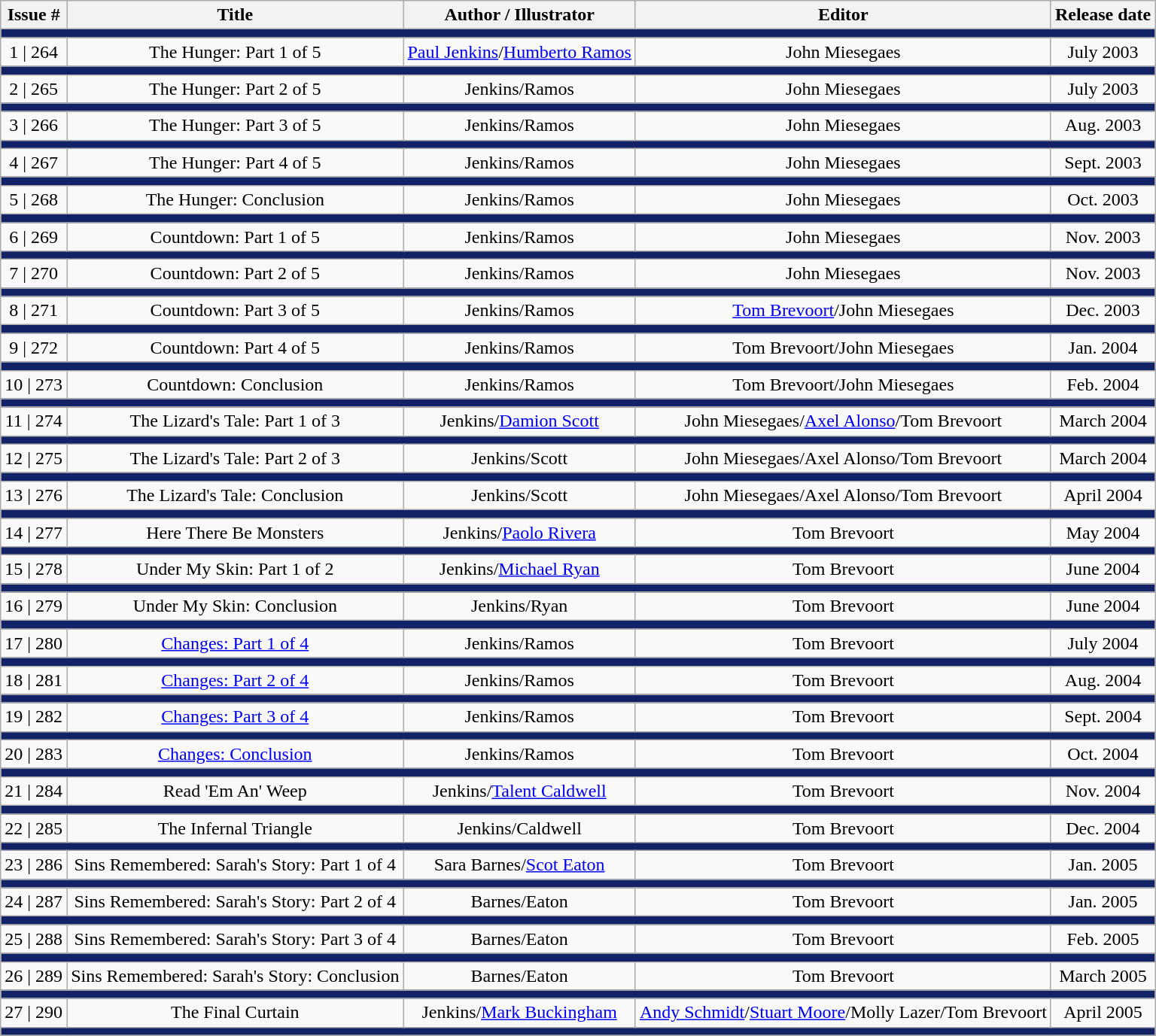<table class="wikitable">
<tr>
<th>Issue #</th>
<th>Title</th>
<th>Author / Illustrator</th>
<th>Editor</th>
<th>Release date</th>
</tr>
<tr>
<td colspan="6" bgcolor="#112266"></td>
</tr>
<tr>
<td align="center">1  |  264</td>
<td align="center">The Hunger: Part 1 of 5</td>
<td align="center"><a href='#'>Paul Jenkins</a>/<a href='#'>Humberto Ramos</a></td>
<td align="center">John Miesegaes</td>
<td align="center">July 2003</td>
</tr>
<tr>
<td colspan="6" bgcolor="#112266"></td>
</tr>
<tr>
<td align="center">2  |  265</td>
<td align="center">The Hunger: Part 2 of 5</td>
<td align="center">Jenkins/Ramos</td>
<td align="center">John Miesegaes</td>
<td align="center">July 2003</td>
</tr>
<tr>
<td colspan="6" bgcolor="#112266"></td>
</tr>
<tr>
<td align="center">3  |  266</td>
<td align="center">The Hunger: Part 3 of 5</td>
<td align="center">Jenkins/Ramos</td>
<td align="center">John Miesegaes</td>
<td align="center">Aug. 2003</td>
</tr>
<tr>
<td colspan="6" bgcolor="#112266"></td>
</tr>
<tr>
<td align="center">4  |  267</td>
<td align="center">The Hunger: Part 4 of 5</td>
<td align="center">Jenkins/Ramos</td>
<td align="center">John Miesegaes</td>
<td align="center">Sept. 2003</td>
</tr>
<tr>
<td colspan="6" bgcolor="#112266"></td>
</tr>
<tr>
<td align="center">5  |  268</td>
<td align="center">The Hunger: Conclusion</td>
<td align="center">Jenkins/Ramos</td>
<td align="center">John Miesegaes</td>
<td align="center">Oct. 2003</td>
</tr>
<tr>
<td colspan="6" bgcolor="#112266"></td>
</tr>
<tr>
<td align="center">6  |  269</td>
<td align="center">Countdown: Part 1 of 5</td>
<td align="center">Jenkins/Ramos</td>
<td align="center">John Miesegaes</td>
<td align="center">Nov. 2003</td>
</tr>
<tr>
<td colspan="6" bgcolor="#112266"></td>
</tr>
<tr>
<td align="center">7  |  270</td>
<td align="center">Countdown: Part 2 of 5</td>
<td align="center">Jenkins/Ramos</td>
<td align="center">John Miesegaes</td>
<td align="center">Nov. 2003</td>
</tr>
<tr>
<td colspan="6" bgcolor="#112266"></td>
</tr>
<tr>
<td align="center">8  |  271</td>
<td align="center">Countdown: Part 3 of 5</td>
<td align="center">Jenkins/Ramos</td>
<td align="center"><a href='#'>Tom Brevoort</a>/John Miesegaes</td>
<td align="center">Dec. 2003</td>
</tr>
<tr>
<td colspan="6" bgcolor="#112266"></td>
</tr>
<tr>
<td align="center">9  |  272</td>
<td align="center">Countdown: Part 4 of 5</td>
<td align="center">Jenkins/Ramos</td>
<td align="center">Tom Brevoort/John Miesegaes</td>
<td align="center">Jan. 2004</td>
</tr>
<tr>
<td colspan="6" bgcolor="#112266"></td>
</tr>
<tr>
<td align="center">10  |  273</td>
<td align="center">Countdown: Conclusion</td>
<td align="center">Jenkins/Ramos</td>
<td align="center">Tom Brevoort/John Miesegaes</td>
<td align="center">Feb. 2004</td>
</tr>
<tr>
<td colspan="6" bgcolor="#112266"></td>
</tr>
<tr>
<td align="center">11  |  274</td>
<td align="center">The Lizard's Tale: Part 1 of 3</td>
<td align="center">Jenkins/<a href='#'>Damion Scott</a></td>
<td align="center">John Miesegaes/<a href='#'>Axel Alonso</a>/Tom Brevoort</td>
<td align="center">March 2004</td>
</tr>
<tr>
<td colspan="6" bgcolor="#112266"></td>
</tr>
<tr>
<td align="center">12  |  275</td>
<td align="center">The Lizard's Tale: Part 2 of 3</td>
<td align="center">Jenkins/Scott</td>
<td align="center">John Miesegaes/Axel Alonso/Tom Brevoort</td>
<td align="center">March 2004</td>
</tr>
<tr>
<td colspan="6" bgcolor="#112266"></td>
</tr>
<tr>
<td align="center">13  |  276</td>
<td align="center">The Lizard's Tale: Conclusion</td>
<td align="center">Jenkins/Scott</td>
<td align="center">John Miesegaes/Axel Alonso/Tom Brevoort</td>
<td align="center">April 2004</td>
</tr>
<tr>
<td colspan="6" bgcolor="#112266"></td>
</tr>
<tr>
<td align="center">14  |  277</td>
<td align="center">Here There Be Monsters</td>
<td align="center">Jenkins/<a href='#'>Paolo Rivera</a></td>
<td align="center">Tom Brevoort</td>
<td align="center">May 2004</td>
</tr>
<tr>
<td colspan="6" bgcolor="#112266"></td>
</tr>
<tr>
<td align="center">15  |  278</td>
<td align="center">Under My Skin: Part 1 of 2</td>
<td align="center">Jenkins/<a href='#'>Michael Ryan</a></td>
<td align="center">Tom Brevoort</td>
<td align="center">June 2004</td>
</tr>
<tr>
<td colspan="6" bgcolor="#112266"></td>
</tr>
<tr>
<td align="center">16  |  279</td>
<td align="center">Under My Skin: Conclusion</td>
<td align="center">Jenkins/Ryan</td>
<td align="center">Tom Brevoort</td>
<td align="center">June 2004</td>
</tr>
<tr>
<td colspan="6" bgcolor="#112266"></td>
</tr>
<tr>
<td align="center">17  |  280</td>
<td align="center"><a href='#'>Changes: Part 1 of 4</a></td>
<td align="center">Jenkins/Ramos</td>
<td align="center">Tom Brevoort</td>
<td align="center">July 2004</td>
</tr>
<tr>
<td colspan="6" bgcolor="#112266"></td>
</tr>
<tr>
<td align="center">18  |  281</td>
<td align="center"><a href='#'>Changes: Part 2 of 4</a></td>
<td align="center">Jenkins/Ramos</td>
<td align="center">Tom Brevoort</td>
<td align="center">Aug. 2004</td>
</tr>
<tr>
<td colspan="6" bgcolor="#112266"></td>
</tr>
<tr>
<td align="center">19  |  282</td>
<td align="center"><a href='#'>Changes: Part 3 of 4</a></td>
<td align="center">Jenkins/Ramos</td>
<td align="center">Tom Brevoort</td>
<td align="center">Sept. 2004</td>
</tr>
<tr>
<td colspan="6" bgcolor="#112266"></td>
</tr>
<tr>
<td align="center">20  |  283</td>
<td align="center"><a href='#'>Changes: Conclusion</a></td>
<td align="center">Jenkins/Ramos</td>
<td align="center">Tom Brevoort</td>
<td align="center">Oct. 2004</td>
</tr>
<tr>
<td colspan="6" bgcolor="#112266"></td>
</tr>
<tr>
<td align="center">21  |  284</td>
<td align="center">Read 'Em An' Weep</td>
<td align="center">Jenkins/<a href='#'>Talent Caldwell</a></td>
<td align="center">Tom Brevoort</td>
<td align="center">Nov. 2004</td>
</tr>
<tr>
<td colspan="6" bgcolor="#112266"></td>
</tr>
<tr>
<td align="center">22  |  285</td>
<td align="center">The Infernal Triangle</td>
<td align="center">Jenkins/Caldwell</td>
<td align="center">Tom Brevoort</td>
<td align="center">Dec. 2004</td>
</tr>
<tr>
<td colspan="6" bgcolor="#112266"></td>
</tr>
<tr>
<td align="center">23  |  286</td>
<td align="center">Sins Remembered: Sarah's Story: Part 1 of 4</td>
<td align="center">Sara Barnes/<a href='#'>Scot Eaton</a></td>
<td align="center">Tom Brevoort</td>
<td align="center">Jan. 2005</td>
</tr>
<tr>
<td colspan="6" bgcolor="#112266"></td>
</tr>
<tr>
<td align="center">24  |  287</td>
<td align="center">Sins Remembered: Sarah's Story: Part 2 of 4</td>
<td align="center">Barnes/Eaton</td>
<td align="center">Tom Brevoort</td>
<td align="center">Jan. 2005</td>
</tr>
<tr>
<td colspan="6" bgcolor="#112266"></td>
</tr>
<tr>
<td align="center">25  |  288</td>
<td align="center">Sins Remembered: Sarah's Story: Part 3 of 4</td>
<td align="center">Barnes/Eaton</td>
<td align="center">Tom Brevoort</td>
<td align="center">Feb. 2005</td>
</tr>
<tr>
<td colspan="6" bgcolor="#112266"></td>
</tr>
<tr>
<td align="center">26  |  289</td>
<td align="center">Sins Remembered: Sarah's Story: Conclusion</td>
<td align="center">Barnes/Eaton</td>
<td align="center">Tom Brevoort</td>
<td align="center">March 2005</td>
</tr>
<tr>
<td colspan="6" bgcolor="#112266"></td>
</tr>
<tr>
<td align="center">27  |  290</td>
<td align="center">The Final Curtain</td>
<td align="center">Jenkins/<a href='#'>Mark Buckingham</a></td>
<td align="center"><a href='#'>Andy Schmidt</a>/<a href='#'>Stuart Moore</a>/Molly Lazer/Tom Brevoort</td>
<td align="center">April 2005</td>
</tr>
<tr>
<td colspan="6" bgcolor="#112266"></td>
</tr>
<tr>
</tr>
</table>
